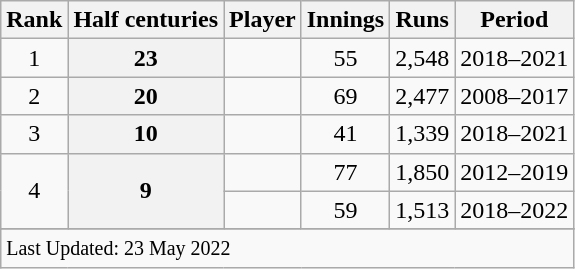<table class="wikitable">
<tr>
<th>Rank</th>
<th>Half centuries</th>
<th>Player</th>
<th>Innings</th>
<th>Runs</th>
<th>Period</th>
</tr>
<tr>
<td style="text-align:center">1</td>
<th scope=row style=text-align:center>23</th>
<td></td>
<td style="text-align:center">55</td>
<td style="text-align:center">2,548</td>
<td>2018–2021</td>
</tr>
<tr>
<td style="text-align:center">2</td>
<th scope=row style=text-align:center>20</th>
<td></td>
<td style="text-align:center">69</td>
<td style="text-align:center">2,477</td>
<td>2008–2017</td>
</tr>
<tr>
<td style="text-align:center">3</td>
<th scope=row style=text-align:center;>10</th>
<td></td>
<td style="text-align:center">41</td>
<td style="text-align:center">1,339</td>
<td>2018–2021</td>
</tr>
<tr>
<td style="text-align:center" rowspan=2>4</td>
<th scope=row style=text-align:center; rowspan=2>9</th>
<td></td>
<td style="text-align:center">77</td>
<td style="text-align:center">1,850</td>
<td>2012–2019</td>
</tr>
<tr>
<td></td>
<td style="text-align:center">59</td>
<td style="text-align:center">1,513</td>
<td>2018–2022</td>
</tr>
<tr>
</tr>
<tr class=sortbottom>
<td colspan=6><small>Last Updated: 23 May 2022</small></td>
</tr>
</table>
